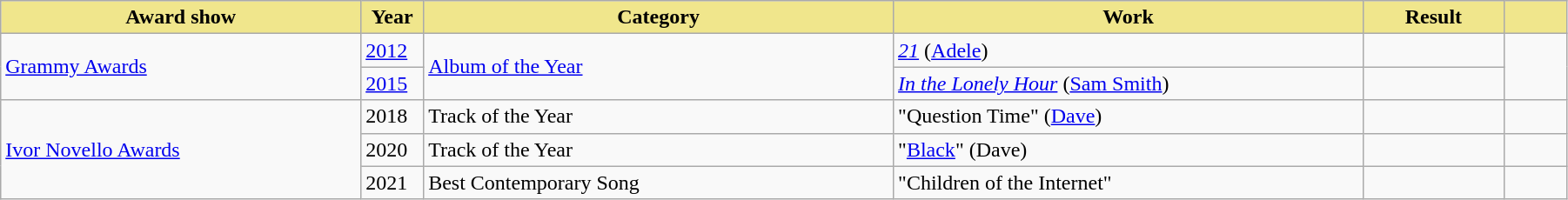<table class="wikitable" width="95%">
<tr>
<th style="background:#F0E68C" width="23%">Award show</th>
<th style="background:#F0E68C" width="4%">Year</th>
<th style="background:#F0E68C" width="30%">Category</th>
<th style="background:#F0E68C" width="30%">Work</th>
<th style="background:#F0E68C" width="9%">Result</th>
<th style="background:#F0E68C" width="4%"></th>
</tr>
<tr>
<td rowspan="2"><a href='#'>Grammy Awards</a></td>
<td><a href='#'>2012</a></td>
<td rowspan="2"><a href='#'>Album of the Year</a></td>
<td><em><a href='#'>21</a></em> (<a href='#'>Adele</a>)</td>
<td></td>
<td style="text-align:center;" rowspan="2"></td>
</tr>
<tr>
<td><a href='#'>2015</a></td>
<td><em><a href='#'>In the Lonely Hour</a></em> (<a href='#'>Sam Smith</a>)</td>
<td></td>
</tr>
<tr>
<td rowspan="3"><a href='#'>Ivor Novello Awards</a></td>
<td>2018</td>
<td>Track of the Year</td>
<td>"Question Time"  (<a href='#'>Dave</a>)</td>
<td></td>
<td style="text-align:center;"></td>
</tr>
<tr>
<td>2020</td>
<td>Track of the Year</td>
<td>"<a href='#'>Black</a>" (Dave)</td>
<td></td>
<td style="text-align:center;"></td>
</tr>
<tr>
<td>2021</td>
<td>Best Contemporary Song</td>
<td>"Children of the Internet"</td>
<td></td>
<td style="text-align:center;"></td>
</tr>
</table>
